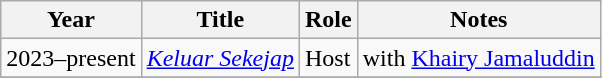<table class="wikitable">
<tr>
<th>Year</th>
<th>Title</th>
<th>Role</th>
<th>Notes</th>
</tr>
<tr>
<td>2023–present</td>
<td><em><a href='#'>Keluar Sekejap</a></em></td>
<td>Host</td>
<td>with <a href='#'>Khairy Jamaluddin</a></td>
</tr>
<tr>
</tr>
</table>
